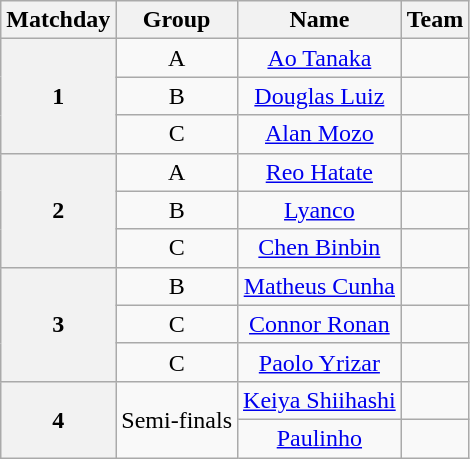<table class=wikitable style="text-align:center">
<tr>
<th>Matchday</th>
<th>Group</th>
<th>Name</th>
<th>Team</th>
</tr>
<tr>
<th rowspan=3>1</th>
<td align=center>A</td>
<td><a href='#'>Ao Tanaka</a></td>
<td></td>
</tr>
<tr>
<td align=center>B</td>
<td><a href='#'>Douglas Luiz</a></td>
<td></td>
</tr>
<tr>
<td align=center>C</td>
<td><a href='#'>Alan Mozo</a></td>
<td></td>
</tr>
<tr>
<th rowspan=3>2</th>
<td align=center>A</td>
<td><a href='#'>Reo Hatate</a></td>
<td></td>
</tr>
<tr>
<td align=center>B</td>
<td><a href='#'>Lyanco</a></td>
<td></td>
</tr>
<tr>
<td align=center>C</td>
<td><a href='#'>Chen Binbin</a></td>
<td></td>
</tr>
<tr>
<th rowspan=3>3</th>
<td align=center>B</td>
<td><a href='#'>Matheus Cunha</a></td>
<td></td>
</tr>
<tr>
<td align=center>C</td>
<td><a href='#'>Connor Ronan</a></td>
<td></td>
</tr>
<tr>
<td align=center>C</td>
<td><a href='#'>Paolo Yrizar</a></td>
<td></td>
</tr>
<tr>
<th rowspan=2>4</th>
<td align=center rowspan=2>Semi-finals</td>
<td><a href='#'>Keiya Shiihashi</a></td>
<td></td>
</tr>
<tr>
<td><a href='#'>Paulinho</a></td>
<td></td>
</tr>
</table>
